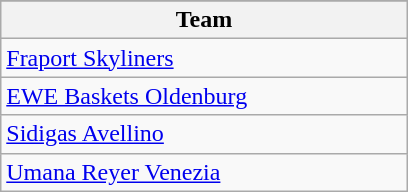<table class="wikitable" style="width:17em;float:left; margin-right:0.5em">
<tr>
</tr>
<tr>
<th>Team</th>
</tr>
<tr>
<td> <a href='#'>Fraport Skyliners</a></td>
</tr>
<tr>
<td> <a href='#'>EWE Baskets Oldenburg</a></td>
</tr>
<tr>
<td> <a href='#'>Sidigas Avellino</a></td>
</tr>
<tr>
<td> <a href='#'>Umana Reyer Venezia</a></td>
</tr>
</table>
